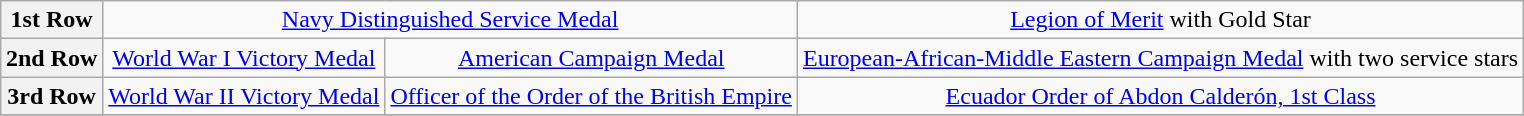<table class="wikitable" style="margin:1em auto; text-align:center;">
<tr>
<th>1st Row</th>
<td colspan="6"><a href='#'>Navy Distinguished Service Medal</a></td>
<td colspan="6"><a href='#'>Legion of Merit</a> with Gold Star</td>
</tr>
<tr>
<th>2nd Row</th>
<td colspan="3"><a href='#'>World War I Victory Medal</a></td>
<td colspan="3"><a href='#'>American Campaign Medal</a></td>
<td colspan="3"><a href='#'>European-African-Middle Eastern Campaign Medal</a> with two service stars</td>
</tr>
<tr>
<th>3rd Row</th>
<td colspan="3"><a href='#'>World War II Victory Medal</a></td>
<td colspan="3"><a href='#'>Officer of the Order of the British Empire</a></td>
<td colspan="3"><a href='#'>Ecuador Order of Abdon Calderón, 1st Class</a></td>
</tr>
<tr>
</tr>
</table>
